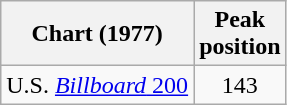<table class="wikitable sortable">
<tr>
<th>Chart (1977)</th>
<th>Peak<br>position</th>
</tr>
<tr>
<td align="left">U.S. <a href='#'><em>Billboard</em> 200</a></td>
<td align="center">143</td>
</tr>
</table>
